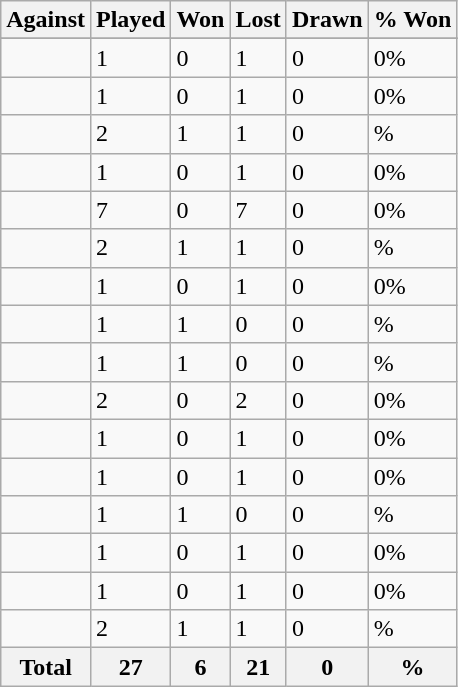<table class="sortable wikitable">
<tr>
<th>Against</th>
<th>Played</th>
<th>Won</th>
<th>Lost</th>
<th>Drawn</th>
<th>% Won</th>
</tr>
<tr bgcolor="#d0ffd0" align="center">
</tr>
<tr>
<td align="left"></td>
<td>1</td>
<td>0</td>
<td>1</td>
<td>0</td>
<td>0%</td>
</tr>
<tr>
<td align="left"></td>
<td>1</td>
<td>0</td>
<td>1</td>
<td>0</td>
<td>0%</td>
</tr>
<tr>
<td align="left"></td>
<td>2</td>
<td>1</td>
<td>1</td>
<td>0</td>
<td>%</td>
</tr>
<tr>
<td align="left"></td>
<td>1</td>
<td>0</td>
<td>1</td>
<td>0</td>
<td>0%</td>
</tr>
<tr>
<td align="left"></td>
<td>7</td>
<td>0</td>
<td>7</td>
<td>0</td>
<td>0%</td>
</tr>
<tr>
<td align="left"></td>
<td>2</td>
<td>1</td>
<td>1</td>
<td>0</td>
<td>%</td>
</tr>
<tr>
<td align="left"></td>
<td>1</td>
<td>0</td>
<td>1</td>
<td>0</td>
<td>0%</td>
</tr>
<tr>
<td align="left"></td>
<td>1</td>
<td>1</td>
<td>0</td>
<td>0</td>
<td>%</td>
</tr>
<tr>
<td align="left"></td>
<td>1</td>
<td>1</td>
<td>0</td>
<td>0</td>
<td>%</td>
</tr>
<tr>
<td align="left"></td>
<td>2</td>
<td>0</td>
<td>2</td>
<td>0</td>
<td>0%</td>
</tr>
<tr>
<td align="left"></td>
<td>1</td>
<td>0</td>
<td>1</td>
<td>0</td>
<td>0%</td>
</tr>
<tr>
<td align="left"></td>
<td>1</td>
<td>0</td>
<td>1</td>
<td>0</td>
<td>0%</td>
</tr>
<tr>
<td align="left"></td>
<td>1</td>
<td>1</td>
<td>0</td>
<td>0</td>
<td>%</td>
</tr>
<tr>
<td align="left"></td>
<td>1</td>
<td>0</td>
<td>1</td>
<td>0</td>
<td>0%</td>
</tr>
<tr>
<td align="left"></td>
<td>1</td>
<td>0</td>
<td>1</td>
<td>0</td>
<td>0%</td>
</tr>
<tr>
<td align="left"></td>
<td>2</td>
<td>1</td>
<td>1</td>
<td>0</td>
<td>%</td>
</tr>
<tr>
<th>Total</th>
<th><strong>27</strong></th>
<th><strong>6</strong></th>
<th><strong>21</strong></th>
<th><strong>0</strong></th>
<th><strong>%</strong></th>
</tr>
</table>
